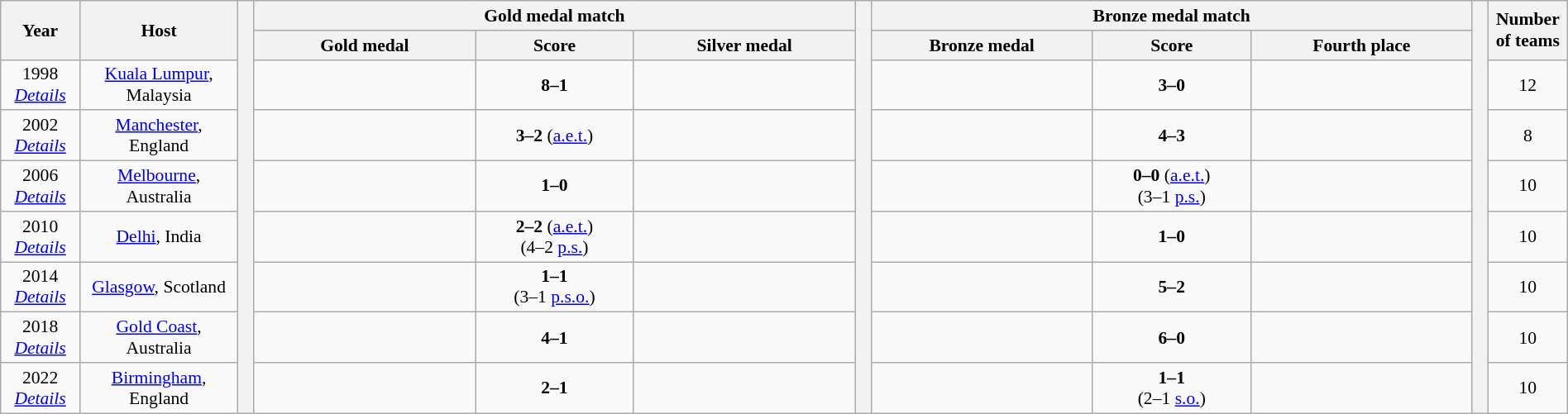<table class="wikitable" style="text-align:center;width:100%; font-size:90%;">
<tr>
<th rowspan=2 width=5%>Year</th>
<th rowspan=2 width=10%>Host</th>
<th width=1% rowspan=9></th>
<th colspan=3>Gold medal match</th>
<th width=1% rowspan=9></th>
<th colspan=3>Bronze medal match</th>
<th width=1% rowspan=9></th>
<th width=5% rowspan=2>Number of teams</th>
</tr>
<tr>
<th width=14%>Gold medal</th>
<th width=10%>Score</th>
<th width=14%>Silver medal</th>
<th width=14%>Bronze medal</th>
<th width=10%>Score</th>
<th width=14%>Fourth place</th>
</tr>
<tr>
<td>1998 <br> <em><a href='#'>Details</a></em></td>
<td><a href='#'>Kuala Lumpur</a>, Malaysia</td>
<td><strong></strong></td>
<td><strong>8–1</strong></td>
<td></td>
<td></td>
<td><strong>3–0</strong></td>
<td></td>
<td>12</td>
</tr>
<tr>
<td>2002 <br> <em><a href='#'>Details</a></em></td>
<td><a href='#'>Manchester</a>, England</td>
<td><strong></strong></td>
<td><strong>3–2</strong> (<a href='#'>a.e.t.</a>)</td>
<td></td>
<td></td>
<td><strong>4–3</strong></td>
<td></td>
<td>8</td>
</tr>
<tr>
<td>2006 <br> <em><a href='#'>Details</a></em></td>
<td><a href='#'>Melbourne</a>, Australia</td>
<td><strong></strong></td>
<td><strong>1–0</strong></td>
<td></td>
<td></td>
<td><strong>0–0</strong> (<a href='#'>a.e.t.</a>)<br>(3–1 <a href='#'>p.s.</a>)</td>
<td></td>
<td>10</td>
</tr>
<tr>
<td>2010 <br> <em><a href='#'>Details</a></em></td>
<td><a href='#'>Delhi</a>, India</td>
<td><strong></strong></td>
<td><strong>2–2</strong> (<a href='#'>a.e.t.</a>)<br>(4–2 <a href='#'>p.s.</a>)</td>
<td></td>
<td></td>
<td><strong>1–0</strong></td>
<td></td>
<td>10</td>
</tr>
<tr>
<td>2014 <br> <em><a href='#'>Details</a></em></td>
<td><a href='#'>Glasgow</a>, Scotland</td>
<td><strong></strong></td>
<td><strong>1–1</strong> <br>(3–1 <a href='#'>p.s.o.</a>)</td>
<td></td>
<td></td>
<td><strong>5–2</strong></td>
<td></td>
<td>10</td>
</tr>
<tr>
<td>2018 <br> <em><a href='#'>Details</a></em></td>
<td><a href='#'>Gold Coast</a>, Australia</td>
<td><strong></strong></td>
<td><strong>4–1</strong></td>
<td></td>
<td></td>
<td><strong>6–0</strong></td>
<td></td>
<td>10</td>
</tr>
<tr>
<td>2022<br><em><a href='#'>Details</a></em></td>
<td><a href='#'>Birmingham</a>, England</td>
<td><strong></strong></td>
<td><strong>2–1</strong></td>
<td></td>
<td></td>
<td><strong>1–1</strong><br>(2–1 <a href='#'>s.o.</a>)</td>
<td></td>
<td>10</td>
</tr>
</table>
